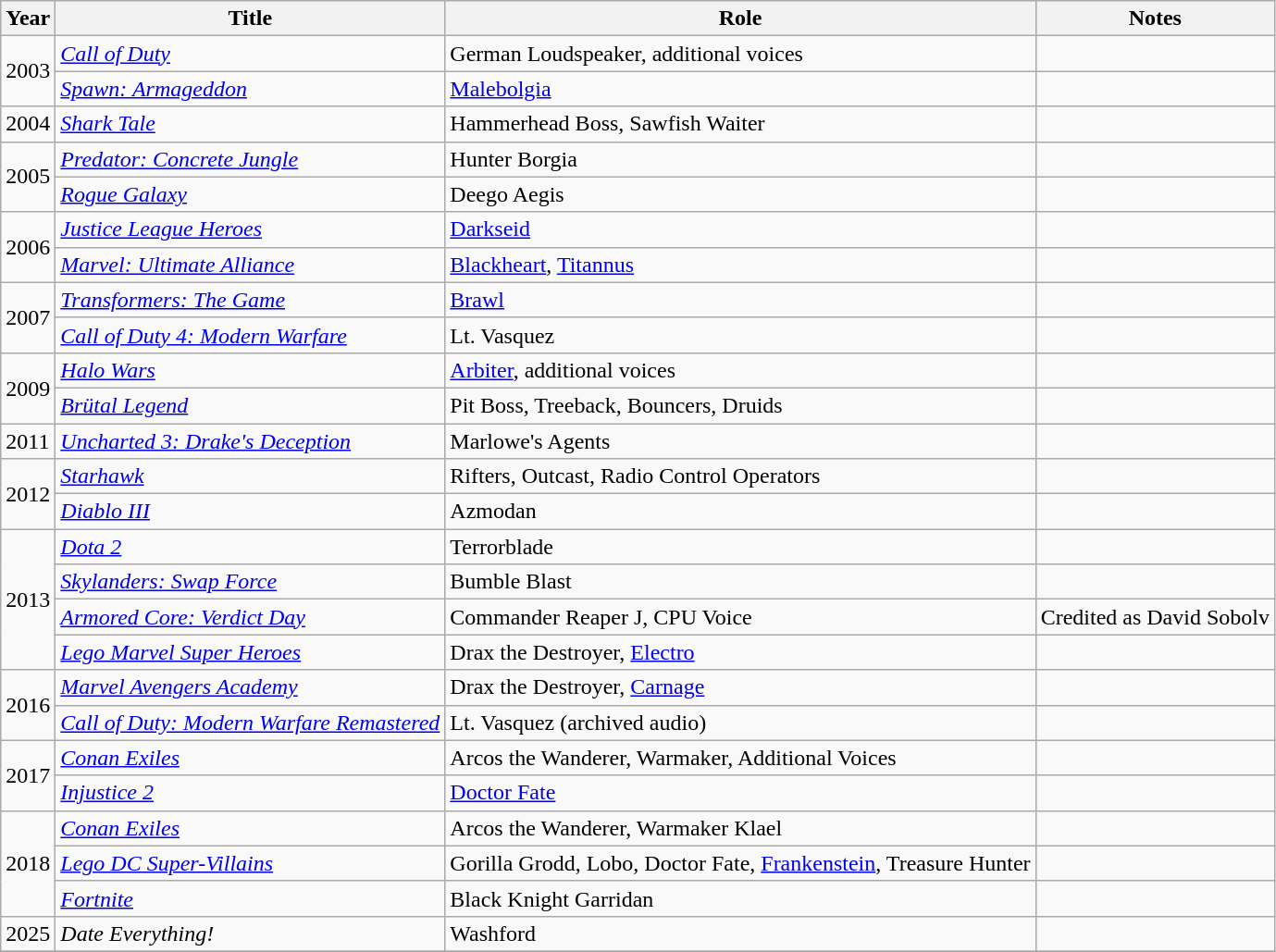<table class="wikitable sortable">
<tr>
<th>Year</th>
<th>Title</th>
<th>Role</th>
<th>Notes</th>
</tr>
<tr>
<td rowspan="2">2003</td>
<td><em><a href='#'>Call of Duty</a></em></td>
<td>German Loudspeaker, additional voices</td>
<td></td>
</tr>
<tr>
<td><em><a href='#'>Spawn: Armageddon</a></em></td>
<td><a href='#'>Malebolgia</a></td>
<td></td>
</tr>
<tr>
<td>2004</td>
<td><em><a href='#'>Shark Tale</a></em></td>
<td>Hammerhead Boss, Sawfish Waiter</td>
<td></td>
</tr>
<tr>
<td rowspan="2">2005</td>
<td><em><a href='#'>Predator: Concrete Jungle</a></em></td>
<td>Hunter Borgia</td>
<td></td>
</tr>
<tr>
<td><em><a href='#'>Rogue Galaxy</a></em></td>
<td>Deego Aegis</td>
<td></td>
</tr>
<tr>
<td rowspan="2">2006</td>
<td><em><a href='#'>Justice League Heroes</a></em></td>
<td><a href='#'>Darkseid</a></td>
<td></td>
</tr>
<tr>
<td><em><a href='#'>Marvel: Ultimate Alliance</a></em></td>
<td><a href='#'>Blackheart</a>, <a href='#'>Titannus</a></td>
<td></td>
</tr>
<tr>
<td rowspan="2">2007</td>
<td><em><a href='#'>Transformers: The Game</a></em></td>
<td><a href='#'>Brawl</a></td>
<td></td>
</tr>
<tr>
<td><em><a href='#'>Call of Duty 4: Modern Warfare</a></em></td>
<td>Lt. Vasquez</td>
<td></td>
</tr>
<tr>
<td rowspan="2">2009</td>
<td><em><a href='#'>Halo Wars</a></em></td>
<td><a href='#'>Arbiter</a>, additional voices</td>
<td></td>
</tr>
<tr>
<td><em><a href='#'>Brütal Legend</a></em></td>
<td>Pit Boss, Treeback, Bouncers, Druids</td>
<td></td>
</tr>
<tr>
<td>2011</td>
<td><em><a href='#'>Uncharted 3: Drake's Deception</a></em></td>
<td>Marlowe's Agents</td>
<td></td>
</tr>
<tr>
<td rowspan="2">2012</td>
<td><em><a href='#'>Starhawk</a></em></td>
<td>Rifters, Outcast, Radio Control Operators</td>
<td></td>
</tr>
<tr>
<td><em><a href='#'>Diablo III</a></em></td>
<td>Azmodan</td>
<td></td>
</tr>
<tr>
<td rowspan="4">2013</td>
<td><em><a href='#'>Dota 2</a></em></td>
<td>Terrorblade</td>
<td></td>
</tr>
<tr>
<td><em><a href='#'>Skylanders: Swap Force</a></em></td>
<td>Bumble Blast</td>
<td></td>
</tr>
<tr>
<td><em><a href='#'>Armored Core: Verdict Day</a></em></td>
<td>Commander Reaper J, CPU Voice</td>
<td>Credited as David Sobolv</td>
</tr>
<tr>
<td><em><a href='#'>Lego Marvel Super Heroes</a></em></td>
<td>Drax the Destroyer, <a href='#'>Electro</a></td>
<td></td>
</tr>
<tr>
<td rowspan="2">2016</td>
<td><em><a href='#'>Marvel Avengers Academy</a></em></td>
<td>Drax the Destroyer, <a href='#'>Carnage</a></td>
<td></td>
</tr>
<tr>
<td><em><a href='#'>Call of Duty: Modern Warfare Remastered</a></em></td>
<td>Lt. Vasquez (archived audio)</td>
<td></td>
</tr>
<tr>
<td rowspan="2">2017</td>
<td><em><a href='#'>Conan Exiles</a></em></td>
<td>Arcos the Wanderer, Warmaker, Additional Voices</td>
<td></td>
</tr>
<tr>
<td><em><a href='#'>Injustice 2</a></em></td>
<td><a href='#'>Doctor Fate</a></td>
<td></td>
</tr>
<tr>
<td rowspan="3">2018</td>
<td><em><a href='#'>Conan Exiles</a></em></td>
<td>Arcos the Wanderer, Warmaker Klael</td>
<td></td>
</tr>
<tr>
<td><em><a href='#'>Lego DC Super-Villains</a></em></td>
<td>Gorilla Grodd, Lobo, Doctor Fate, <a href='#'>Frankenstein</a>, Treasure Hunter</td>
<td></td>
</tr>
<tr>
<td><em><a href='#'>Fortnite</a></em></td>
<td>Black Knight Garridan</td>
<td></td>
</tr>
<tr>
<td>2025</td>
<td><em>Date Everything!</em></td>
<td>Washford</td>
<td></td>
</tr>
<tr>
</tr>
</table>
